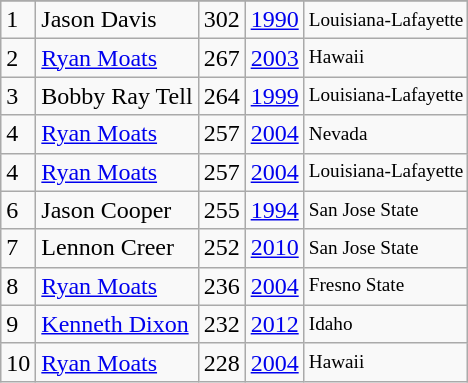<table class="wikitable">
<tr>
</tr>
<tr>
<td>1</td>
<td>Jason Davis</td>
<td>302</td>
<td><a href='#'>1990</a></td>
<td style="font-size:80%;">Louisiana-Lafayette</td>
</tr>
<tr>
<td>2</td>
<td><a href='#'>Ryan Moats</a></td>
<td>267</td>
<td><a href='#'>2003</a></td>
<td style="font-size:80%;">Hawaii</td>
</tr>
<tr>
<td>3</td>
<td>Bobby Ray Tell</td>
<td>264</td>
<td><a href='#'>1999</a></td>
<td style="font-size:80%;">Louisiana-Lafayette</td>
</tr>
<tr>
<td>4</td>
<td><a href='#'>Ryan Moats</a></td>
<td>257</td>
<td><a href='#'>2004</a></td>
<td style="font-size:80%;">Nevada</td>
</tr>
<tr>
<td>4</td>
<td><a href='#'>Ryan Moats</a></td>
<td>257</td>
<td><a href='#'>2004</a></td>
<td style="font-size:80%;">Louisiana-Lafayette</td>
</tr>
<tr>
<td>6</td>
<td>Jason Cooper</td>
<td>255</td>
<td><a href='#'>1994</a></td>
<td style="font-size:80%;">San Jose State</td>
</tr>
<tr>
<td>7</td>
<td>Lennon Creer</td>
<td>252</td>
<td><a href='#'>2010</a></td>
<td style="font-size:80%;">San Jose State</td>
</tr>
<tr>
<td>8</td>
<td><a href='#'>Ryan Moats</a></td>
<td>236</td>
<td><a href='#'>2004</a></td>
<td style="font-size:80%;">Fresno State</td>
</tr>
<tr>
<td>9</td>
<td><a href='#'>Kenneth Dixon</a></td>
<td>232</td>
<td><a href='#'>2012</a></td>
<td style="font-size:80%;">Idaho</td>
</tr>
<tr>
<td>10</td>
<td><a href='#'>Ryan Moats</a></td>
<td>228</td>
<td><a href='#'>2004</a></td>
<td style="font-size:80%;">Hawaii</td>
</tr>
</table>
